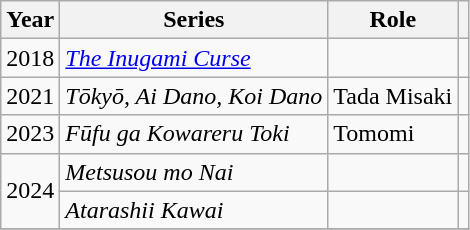<table class="wikitable">
<tr>
<th>Year</th>
<th>Series</th>
<th>Role</th>
<th></th>
</tr>
<tr>
<td>2018</td>
<td><em><a href='#'>The Inugami Curse</a></em></td>
<td></td>
<td></td>
</tr>
<tr>
<td>2021</td>
<td><em>Tōkyō, Ai Dano, Koi Dano</em></td>
<td>Tada Misaki</td>
<td></td>
</tr>
<tr>
<td>2023</td>
<td><em>Fūfu ga Kowareru Toki</em></td>
<td>Tomomi</td>
<td></td>
</tr>
<tr>
<td rowspan=2>2024</td>
<td><em>Metsusou mo Nai</em></td>
<td></td>
<td></td>
</tr>
<tr>
<td><em>Atarashii Kawai</em></td>
<td></td>
<td></td>
</tr>
<tr>
</tr>
</table>
